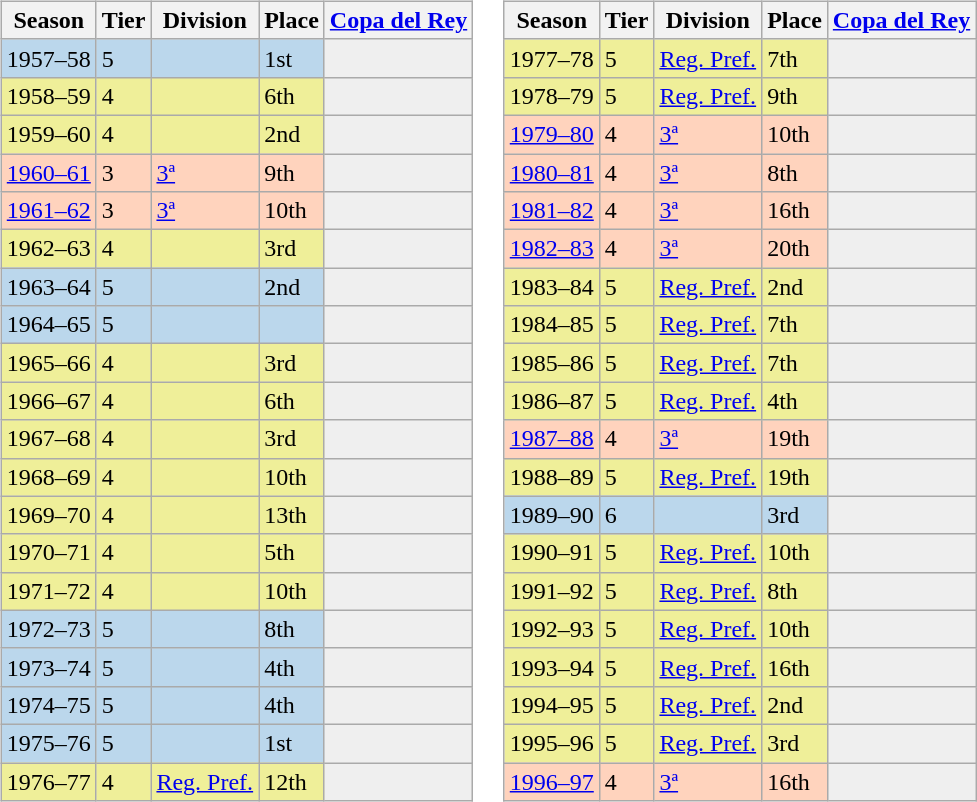<table>
<tr>
<td valign="top" width=0%><br><table class="wikitable">
<tr style="background:#f0f6fa;">
<th>Season</th>
<th>Tier</th>
<th>Division</th>
<th>Place</th>
<th><a href='#'>Copa del Rey</a></th>
</tr>
<tr>
<td style="background:#BBD7EC;">1957–58</td>
<td style="background:#BBD7EC;">5</td>
<td style="background:#BBD7EC;"></td>
<td style="background:#BBD7EC;">1st</td>
<th style="background:#efefef;"></th>
</tr>
<tr>
<td style="background:#EFEF99;">1958–59</td>
<td style="background:#EFEF99;">4</td>
<td style="background:#EFEF99;"></td>
<td style="background:#EFEF99;">6th</td>
<th style="background:#efefef;"></th>
</tr>
<tr>
<td style="background:#EFEF99;">1959–60</td>
<td style="background:#EFEF99;">4</td>
<td style="background:#EFEF99;"></td>
<td style="background:#EFEF99;">2nd</td>
<th style="background:#efefef;"></th>
</tr>
<tr>
<td style="background:#FFD3BD;"><a href='#'>1960–61</a></td>
<td style="background:#FFD3BD;">3</td>
<td style="background:#FFD3BD;"><a href='#'>3ª</a></td>
<td style="background:#FFD3BD;">9th</td>
<th style="background:#efefef;"></th>
</tr>
<tr>
<td style="background:#FFD3BD;"><a href='#'>1961–62</a></td>
<td style="background:#FFD3BD;">3</td>
<td style="background:#FFD3BD;"><a href='#'>3ª</a></td>
<td style="background:#FFD3BD;">10th</td>
<th style="background:#efefef;"></th>
</tr>
<tr>
<td style="background:#EFEF99;">1962–63</td>
<td style="background:#EFEF99;">4</td>
<td style="background:#EFEF99;"></td>
<td style="background:#EFEF99;">3rd</td>
<th style="background:#efefef;"></th>
</tr>
<tr>
<td style="background:#BBD7EC;">1963–64</td>
<td style="background:#BBD7EC;">5</td>
<td style="background:#BBD7EC;"></td>
<td style="background:#BBD7EC;">2nd</td>
<th style="background:#efefef;"></th>
</tr>
<tr>
<td style="background:#BBD7EC;">1964–65</td>
<td style="background:#BBD7EC;">5</td>
<td style="background:#BBD7EC;"></td>
<td style="background:#BBD7EC;"></td>
<th style="background:#efefef;"></th>
</tr>
<tr>
<td style="background:#EFEF99;">1965–66</td>
<td style="background:#EFEF99;">4</td>
<td style="background:#EFEF99;"></td>
<td style="background:#EFEF99;">3rd</td>
<th style="background:#efefef;"></th>
</tr>
<tr>
<td style="background:#EFEF99;">1966–67</td>
<td style="background:#EFEF99;">4</td>
<td style="background:#EFEF99;"></td>
<td style="background:#EFEF99;">6th</td>
<th style="background:#efefef;"></th>
</tr>
<tr>
<td style="background:#EFEF99;">1967–68</td>
<td style="background:#EFEF99;">4</td>
<td style="background:#EFEF99;"></td>
<td style="background:#EFEF99;">3rd</td>
<th style="background:#efefef;"></th>
</tr>
<tr>
<td style="background:#EFEF99;">1968–69</td>
<td style="background:#EFEF99;">4</td>
<td style="background:#EFEF99;"></td>
<td style="background:#EFEF99;">10th</td>
<th style="background:#efefef;"></th>
</tr>
<tr>
<td style="background:#EFEF99;">1969–70</td>
<td style="background:#EFEF99;">4</td>
<td style="background:#EFEF99;"></td>
<td style="background:#EFEF99;">13th</td>
<th style="background:#efefef;"></th>
</tr>
<tr>
<td style="background:#EFEF99;">1970–71</td>
<td style="background:#EFEF99;">4</td>
<td style="background:#EFEF99;"></td>
<td style="background:#EFEF99;">5th</td>
<th style="background:#efefef;"></th>
</tr>
<tr>
<td style="background:#EFEF99;">1971–72</td>
<td style="background:#EFEF99;">4</td>
<td style="background:#EFEF99;"></td>
<td style="background:#EFEF99;">10th</td>
<th style="background:#efefef;"></th>
</tr>
<tr>
<td style="background:#BBD7EC;">1972–73</td>
<td style="background:#BBD7EC;">5</td>
<td style="background:#BBD7EC;"></td>
<td style="background:#BBD7EC;">8th</td>
<th style="background:#efefef;"></th>
</tr>
<tr>
<td style="background:#BBD7EC;">1973–74</td>
<td style="background:#BBD7EC;">5</td>
<td style="background:#BBD7EC;"></td>
<td style="background:#BBD7EC;">4th</td>
<th style="background:#efefef;"></th>
</tr>
<tr>
<td style="background:#BBD7EC;">1974–75</td>
<td style="background:#BBD7EC;">5</td>
<td style="background:#BBD7EC;"></td>
<td style="background:#BBD7EC;">4th</td>
<th style="background:#efefef;"></th>
</tr>
<tr>
<td style="background:#BBD7EC;">1975–76</td>
<td style="background:#BBD7EC;">5</td>
<td style="background:#BBD7EC;"></td>
<td style="background:#BBD7EC;">1st</td>
<th style="background:#efefef;"></th>
</tr>
<tr>
<td style="background:#EFEF99;">1976–77</td>
<td style="background:#EFEF99;">4</td>
<td style="background:#EFEF99;"><a href='#'>Reg. Pref.</a></td>
<td style="background:#EFEF99;">12th</td>
<th style="background:#efefef;"></th>
</tr>
</table>
</td>
<td valign="top" width=51%><br><table class="wikitable">
<tr style="background:#f0f6fa;">
<th>Season</th>
<th>Tier</th>
<th>Division</th>
<th>Place</th>
<th><a href='#'>Copa del Rey</a></th>
</tr>
<tr>
<td style="background:#EFEF99;">1977–78</td>
<td style="background:#EFEF99;">5</td>
<td style="background:#EFEF99;"><a href='#'>Reg. Pref.</a></td>
<td style="background:#EFEF99;">7th</td>
<th style="background:#efefef;"></th>
</tr>
<tr>
<td style="background:#EFEF99;">1978–79</td>
<td style="background:#EFEF99;">5</td>
<td style="background:#EFEF99;"><a href='#'>Reg. Pref.</a></td>
<td style="background:#EFEF99;">9th</td>
<th style="background:#efefef;"></th>
</tr>
<tr>
<td style="background:#FFD3BD;"><a href='#'>1979–80</a></td>
<td style="background:#FFD3BD;">4</td>
<td style="background:#FFD3BD;"><a href='#'>3ª</a></td>
<td style="background:#FFD3BD;">10th</td>
<th style="background:#efefef;"></th>
</tr>
<tr>
<td style="background:#FFD3BD;"><a href='#'>1980–81</a></td>
<td style="background:#FFD3BD;">4</td>
<td style="background:#FFD3BD;"><a href='#'>3ª</a></td>
<td style="background:#FFD3BD;">8th</td>
<th style="background:#efefef;"></th>
</tr>
<tr>
<td style="background:#FFD3BD;"><a href='#'>1981–82</a></td>
<td style="background:#FFD3BD;">4</td>
<td style="background:#FFD3BD;"><a href='#'>3ª</a></td>
<td style="background:#FFD3BD;">16th</td>
<th style="background:#efefef;"></th>
</tr>
<tr>
<td style="background:#FFD3BD;"><a href='#'>1982–83</a></td>
<td style="background:#FFD3BD;">4</td>
<td style="background:#FFD3BD;"><a href='#'>3ª</a></td>
<td style="background:#FFD3BD;">20th</td>
<th style="background:#efefef;"></th>
</tr>
<tr>
<td style="background:#EFEF99;">1983–84</td>
<td style="background:#EFEF99;">5</td>
<td style="background:#EFEF99;"><a href='#'>Reg. Pref.</a></td>
<td style="background:#EFEF99;">2nd</td>
<th style="background:#efefef;"></th>
</tr>
<tr>
<td style="background:#EFEF99;">1984–85</td>
<td style="background:#EFEF99;">5</td>
<td style="background:#EFEF99;"><a href='#'>Reg. Pref.</a></td>
<td style="background:#EFEF99;">7th</td>
<th style="background:#efefef;"></th>
</tr>
<tr>
<td style="background:#EFEF99;">1985–86</td>
<td style="background:#EFEF99;">5</td>
<td style="background:#EFEF99;"><a href='#'>Reg. Pref.</a></td>
<td style="background:#EFEF99;">7th</td>
<th style="background:#efefef;"></th>
</tr>
<tr>
<td style="background:#EFEF99;">1986–87</td>
<td style="background:#EFEF99;">5</td>
<td style="background:#EFEF99;"><a href='#'>Reg. Pref.</a></td>
<td style="background:#EFEF99;">4th</td>
<th style="background:#efefef;"></th>
</tr>
<tr>
<td style="background:#FFD3BD;"><a href='#'>1987–88</a></td>
<td style="background:#FFD3BD;">4</td>
<td style="background:#FFD3BD;"><a href='#'>3ª</a></td>
<td style="background:#FFD3BD;">19th</td>
<th style="background:#efefef;"></th>
</tr>
<tr>
<td style="background:#EFEF99;">1988–89</td>
<td style="background:#EFEF99;">5</td>
<td style="background:#EFEF99;"><a href='#'>Reg. Pref.</a></td>
<td style="background:#EFEF99;">19th</td>
<th style="background:#efefef;"></th>
</tr>
<tr>
<td style="background:#BBD7EC;">1989–90</td>
<td style="background:#BBD7EC;">6</td>
<td style="background:#BBD7EC;"></td>
<td style="background:#BBD7EC;">3rd</td>
<th style="background:#efefef;"></th>
</tr>
<tr>
<td style="background:#EFEF99;">1990–91</td>
<td style="background:#EFEF99;">5</td>
<td style="background:#EFEF99;"><a href='#'>Reg. Pref.</a></td>
<td style="background:#EFEF99;">10th</td>
<th style="background:#efefef;"></th>
</tr>
<tr>
<td style="background:#EFEF99;">1991–92</td>
<td style="background:#EFEF99;">5</td>
<td style="background:#EFEF99;"><a href='#'>Reg. Pref.</a></td>
<td style="background:#EFEF99;">8th</td>
<th style="background:#efefef;"></th>
</tr>
<tr>
<td style="background:#EFEF99;">1992–93</td>
<td style="background:#EFEF99;">5</td>
<td style="background:#EFEF99;"><a href='#'>Reg. Pref.</a></td>
<td style="background:#EFEF99;">10th</td>
<th style="background:#efefef;"></th>
</tr>
<tr>
<td style="background:#EFEF99;">1993–94</td>
<td style="background:#EFEF99;">5</td>
<td style="background:#EFEF99;"><a href='#'>Reg. Pref.</a></td>
<td style="background:#EFEF99;">16th</td>
<th style="background:#efefef;"></th>
</tr>
<tr>
<td style="background:#EFEF99;">1994–95</td>
<td style="background:#EFEF99;">5</td>
<td style="background:#EFEF99;"><a href='#'>Reg. Pref.</a></td>
<td style="background:#EFEF99;">2nd</td>
<th style="background:#efefef;"></th>
</tr>
<tr>
<td style="background:#EFEF99;">1995–96</td>
<td style="background:#EFEF99;">5</td>
<td style="background:#EFEF99;"><a href='#'>Reg. Pref.</a></td>
<td style="background:#EFEF99;">3rd</td>
<th style="background:#efefef;"></th>
</tr>
<tr>
<td style="background:#FFD3BD;"><a href='#'>1996–97</a></td>
<td style="background:#FFD3BD;">4</td>
<td style="background:#FFD3BD;"><a href='#'>3ª</a></td>
<td style="background:#FFD3BD;">16th</td>
<th style="background:#efefef;"></th>
</tr>
</table>
</td>
</tr>
</table>
